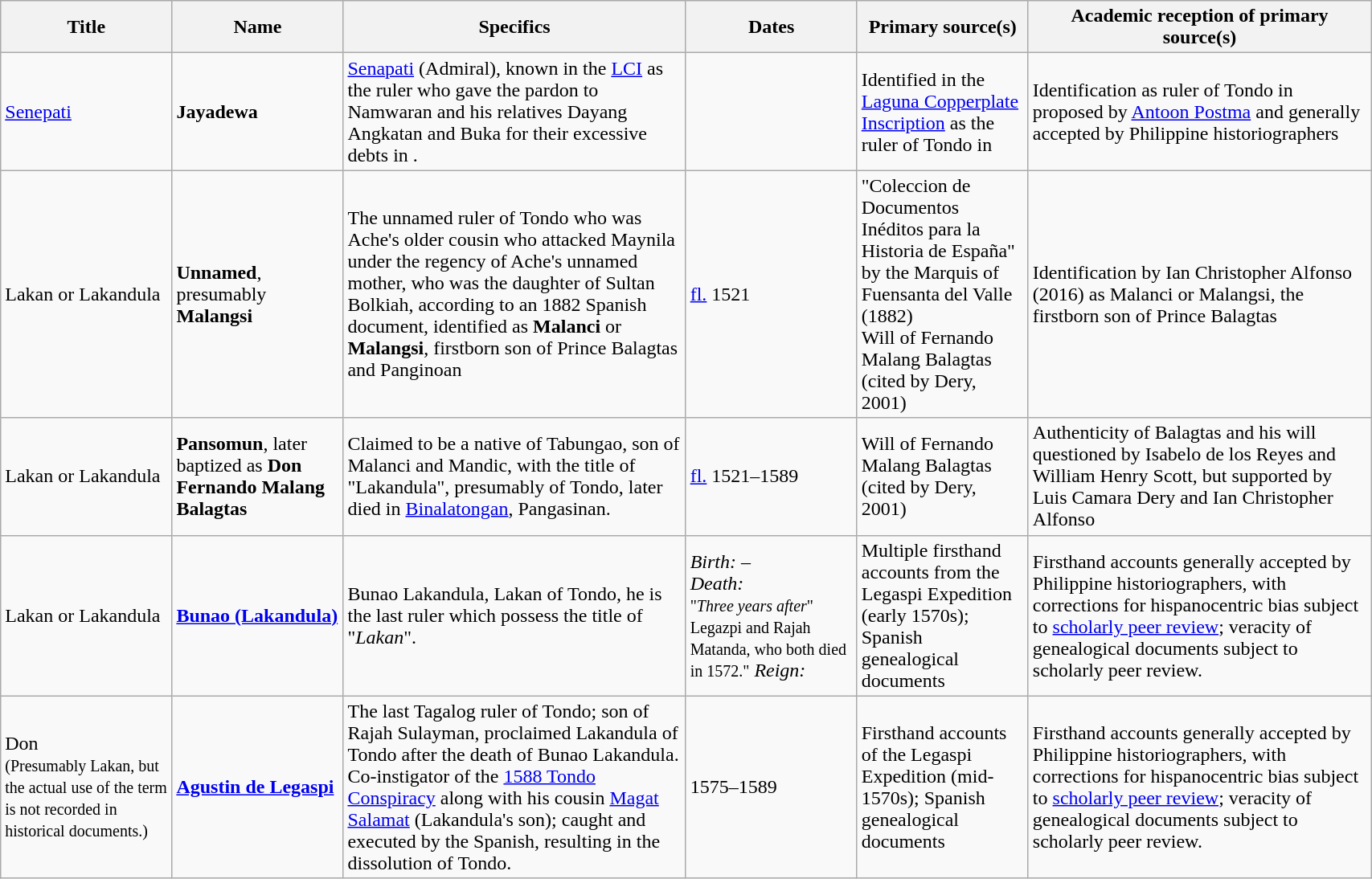<table width=90% class="wikitable">
<tr>
<th width=10%,>Title</th>
<th width=10%,>Name</th>
<th width=20%>Specifics</th>
<th width=10%>Dates</th>
<th width=10%>Primary source(s)</th>
<th width=20%>Academic reception of primary source(s)</th>
</tr>
<tr>
<td><a href='#'>Senepati</a></td>
<td><strong>Jayadewa</strong></td>
<td><a href='#'>Senapati</a> (Admiral), known in the <a href='#'>LCI</a> as the ruler who gave the pardon to Namwaran and his relatives Dayang Angkatan and Buka for their excessive debts in .</td>
<td></td>
<td>Identified in the <a href='#'>Laguna Copperplate Inscription</a> as the ruler of Tondo in </td>
<td>Identification as ruler of Tondo in  proposed by <a href='#'>Antoon Postma</a> and generally accepted by Philippine historiographers</td>
</tr>
<tr>
<td>Lakan or Lakandula</td>
<td><strong>Unnamed</strong>, presumably <strong>Malangsi</strong></td>
<td>The unnamed ruler of Tondo who was Ache's older cousin who attacked Maynila under the regency of Ache's unnamed mother, who was the daughter of Sultan Bolkiah, according to an 1882 Spanish document, identified as <strong>Malanci</strong> or <strong>Malangsi</strong>, firstborn son of Prince Balagtas and Panginoan<strong></strong></td>
<td><a href='#'>fl.</a> 1521</td>
<td>"Coleccion de Documentos Inéditos para la Historia de España" by the Marquis of Fuensanta del Valle (1882)<br>Will of Fernando Malang Balagtas (cited by Dery, 2001<strong></strong>)</td>
<td>Identification by Ian Christopher Alfonso (2016) as Malanci or Malangsi, the firstborn son of Prince Balagtas</td>
</tr>
<tr>
<td>Lakan or Lakandula</td>
<td><strong>Pansomun</strong>, later baptized as <strong>Don Fernando Malang Balagtas</strong></td>
<td>Claimed to be a native of Tabungao, son of Malanci and Mandic, with the title of "Lakandula", presumably of Tondo, later died in <a href='#'>Binalatongan</a>, Pangasinan.<strong></strong></td>
<td><a href='#'>fl.</a> 1521–1589<strong></strong></td>
<td>Will of Fernando Malang Balagtas (cited by Dery, 2001<strong></strong>)</td>
<td>Authenticity of Balagtas and his will questioned by Isabelo de los Reyes and William Henry Scott, but supported by Luis Camara Dery and Ian Christopher Alfonso<strong></strong></td>
</tr>
<tr>
<td>Lakan or Lakandula</td>
<td><strong><a href='#'>Bunao (Lakandula)</a></strong></td>
<td>Bunao Lakandula, Lakan of Tondo, he is the last ruler which possess the title of "<em>Lakan</em>".</td>
<td><em>Birth:</em> – <br> <em>Death:</em><br><small>"<em>Three years after</em>" Legazpi and Rajah Matanda, who both died in 1572."</small> <em>Reign:</em> </td>
<td>Multiple firsthand accounts from the Legaspi Expedition (early 1570s); Spanish genealogical documents</td>
<td>Firsthand accounts generally accepted by Philippine historiographers, with corrections for hispanocentric bias subject to <a href='#'>scholarly peer review</a>; veracity of genealogical documents subject to scholarly peer review.</td>
</tr>
<tr>
<td>Don<br><small>(Presumably Lakan, but the actual use of the term is not recorded in historical documents.)</small></td>
<td><strong><a href='#'>Agustin de Legaspi</a></strong></td>
<td>The last Tagalog ruler of Tondo; son of Rajah Sulayman, proclaimed Lakandula of Tondo after the death of Bunao Lakandula. Co-instigator of the <a href='#'>1588 Tondo Conspiracy</a> along with his cousin <a href='#'>Magat Salamat</a> (Lakandula's son); caught and executed by the Spanish, resulting in the dissolution of Tondo.</td>
<td>1575–1589</td>
<td>Firsthand accounts of the Legaspi Expedition  (mid-1570s); Spanish genealogical documents</td>
<td>Firsthand accounts generally accepted by Philippine historiographers, with corrections for hispanocentric bias subject to <a href='#'>scholarly peer review</a>; veracity of genealogical documents subject to scholarly peer review.</td>
</tr>
</table>
